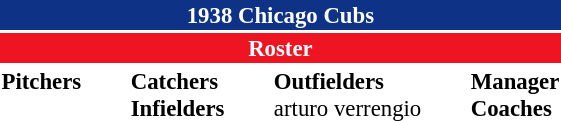<table class="toccolours" style="font-size: 95%;">
<tr>
<th colspan="10" style="background-color: #0e3386; color: white; text-align: center;">1938 Chicago Cubs</th>
</tr>
<tr>
<td colspan="10" style="background-color: #EE1422; color: white; text-align: center;"><strong>Roster</strong></td>
</tr>
<tr>
<td valign="top"><strong>Pitchers</strong><br>










</td>
<td width="25px"></td>
<td valign="top"><strong>Catchers</strong><br>


<strong>Infielders</strong>






</td>
<td width="25px"></td>
<td valign="top"><strong>Outfielders</strong><br>





arturo verrengio</td>
<td width="25px"></td>
<td valign="top"><strong>Manager</strong><br>

<strong>Coaches</strong>



</td>
</tr>
</table>
